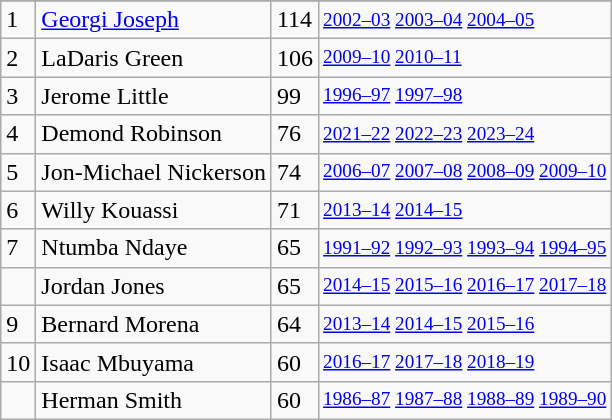<table class="wikitable">
<tr>
</tr>
<tr>
<td>1</td>
<td><a href='#'>Georgi Joseph</a></td>
<td>114</td>
<td style="font-size:80%;"><a href='#'>2002–03</a> <a href='#'>2003–04</a> <a href='#'>2004–05</a></td>
</tr>
<tr>
<td>2</td>
<td>LaDaris Green</td>
<td>106</td>
<td style="font-size:80%;"><a href='#'>2009–10</a> <a href='#'>2010–11</a></td>
</tr>
<tr>
<td>3</td>
<td>Jerome Little</td>
<td>99</td>
<td style="font-size:80%;"><a href='#'>1996–97</a> <a href='#'>1997–98</a></td>
</tr>
<tr>
<td>4</td>
<td>Demond Robinson</td>
<td>76</td>
<td style="font-size:80%;"><a href='#'>2021–22</a> <a href='#'>2022–23</a> <a href='#'>2023–24</a></td>
</tr>
<tr>
<td>5</td>
<td>Jon-Michael Nickerson</td>
<td>74</td>
<td style="font-size:80%;"><a href='#'>2006–07</a> <a href='#'>2007–08</a> <a href='#'>2008–09</a> <a href='#'>2009–10</a></td>
</tr>
<tr>
<td>6</td>
<td>Willy Kouassi</td>
<td>71</td>
<td style="font-size:80%;"><a href='#'>2013–14</a> <a href='#'>2014–15</a></td>
</tr>
<tr>
<td>7</td>
<td>Ntumba Ndaye</td>
<td>65</td>
<td style="font-size:80%;"><a href='#'>1991–92</a> <a href='#'>1992–93</a> <a href='#'>1993–94</a> <a href='#'>1994–95</a></td>
</tr>
<tr>
<td></td>
<td>Jordan Jones</td>
<td>65</td>
<td style="font-size:80%;"><a href='#'>2014–15</a> <a href='#'>2015–16</a> <a href='#'>2016–17</a> <a href='#'>2017–18</a></td>
</tr>
<tr>
<td>9</td>
<td>Bernard Morena</td>
<td>64</td>
<td style="font-size:80%;"><a href='#'>2013–14</a> <a href='#'>2014–15</a> <a href='#'>2015–16</a></td>
</tr>
<tr>
<td>10</td>
<td>Isaac Mbuyama</td>
<td>60</td>
<td style="font-size:80%;"><a href='#'>2016–17</a> <a href='#'>2017–18</a> <a href='#'>2018–19</a></td>
</tr>
<tr>
<td></td>
<td>Herman Smith</td>
<td>60</td>
<td style="font-size:80%;"><a href='#'>1986–87</a> <a href='#'>1987–88</a> <a href='#'>1988–89</a> <a href='#'>1989–90</a></td>
</tr>
</table>
